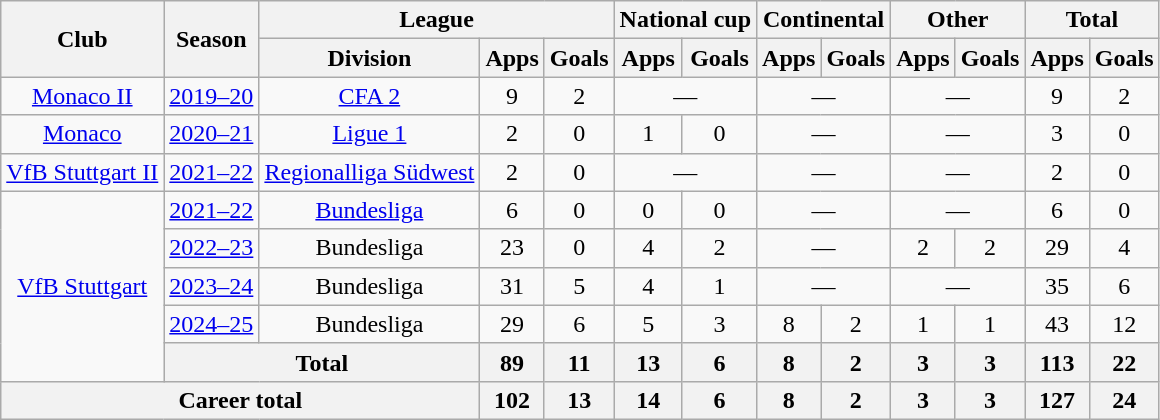<table class="wikitable" style="text-align: center;">
<tr>
<th rowspan="2">Club</th>
<th rowspan="2">Season</th>
<th colspan="3">League</th>
<th colspan="2">National cup</th>
<th colspan="2">Continental</th>
<th colspan="2">Other</th>
<th colspan="2">Total</th>
</tr>
<tr>
<th>Division</th>
<th>Apps</th>
<th>Goals</th>
<th>Apps</th>
<th>Goals</th>
<th>Apps</th>
<th>Goals</th>
<th>Apps</th>
<th>Goals</th>
<th>Apps</th>
<th>Goals</th>
</tr>
<tr>
<td><a href='#'>Monaco II</a></td>
<td><a href='#'>2019–20</a></td>
<td><a href='#'>CFA 2</a></td>
<td>9</td>
<td>2</td>
<td colspan="2">—</td>
<td colspan="2">—</td>
<td colspan="2">—</td>
<td>9</td>
<td>2</td>
</tr>
<tr>
<td><a href='#'>Monaco</a></td>
<td><a href='#'>2020–21</a></td>
<td><a href='#'>Ligue 1</a></td>
<td>2</td>
<td>0</td>
<td>1</td>
<td>0</td>
<td colspan="2">—</td>
<td colspan="2">—</td>
<td>3</td>
<td>0</td>
</tr>
<tr>
<td><a href='#'>VfB Stuttgart II</a></td>
<td><a href='#'>2021–22</a></td>
<td><a href='#'>Regionalliga Südwest</a></td>
<td>2</td>
<td>0</td>
<td colspan="2">—</td>
<td colspan="2">—</td>
<td colspan="2">—</td>
<td>2</td>
<td>0</td>
</tr>
<tr>
<td rowspan="5"><a href='#'>VfB Stuttgart</a></td>
<td><a href='#'>2021–22</a></td>
<td><a href='#'>Bundesliga</a></td>
<td>6</td>
<td>0</td>
<td>0</td>
<td>0</td>
<td colspan="2">—</td>
<td colspan="2">—</td>
<td>6</td>
<td>0</td>
</tr>
<tr>
<td><a href='#'>2022–23</a></td>
<td>Bundesliga</td>
<td>23</td>
<td>0</td>
<td>4</td>
<td>2</td>
<td colspan="2">—</td>
<td>2</td>
<td>2</td>
<td>29</td>
<td>4</td>
</tr>
<tr>
<td><a href='#'>2023–24</a></td>
<td>Bundesliga</td>
<td>31</td>
<td>5</td>
<td>4</td>
<td>1</td>
<td colspan="2">—</td>
<td colspan="2">—</td>
<td>35</td>
<td>6</td>
</tr>
<tr>
<td><a href='#'>2024–25</a></td>
<td>Bundesliga</td>
<td>29</td>
<td>6</td>
<td>5</td>
<td>3</td>
<td>8</td>
<td>2</td>
<td>1</td>
<td>1</td>
<td>43</td>
<td>12</td>
</tr>
<tr>
<th colspan="2">Total</th>
<th>89</th>
<th>11</th>
<th>13</th>
<th>6</th>
<th>8</th>
<th>2</th>
<th>3</th>
<th>3</th>
<th>113</th>
<th>22</th>
</tr>
<tr>
<th colspan="3">Career total</th>
<th>102</th>
<th>13</th>
<th>14</th>
<th>6</th>
<th>8</th>
<th>2</th>
<th>3</th>
<th>3</th>
<th>127</th>
<th>24</th>
</tr>
</table>
